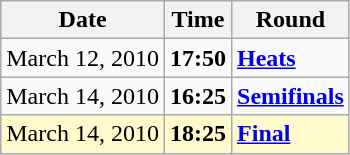<table class="wikitable">
<tr>
<th>Date</th>
<th>Time</th>
<th>Round</th>
</tr>
<tr>
<td>March 12, 2010</td>
<td><strong>17:50</strong></td>
<td><strong><a href='#'>Heats</a></strong></td>
</tr>
<tr>
<td>March 14, 2010</td>
<td><strong>16:25</strong></td>
<td><strong><a href='#'>Semifinals</a></strong></td>
</tr>
<tr style=background:lemonchiffon>
<td>March 14, 2010</td>
<td><strong>18:25</strong></td>
<td><strong><a href='#'>Final</a></strong></td>
</tr>
</table>
